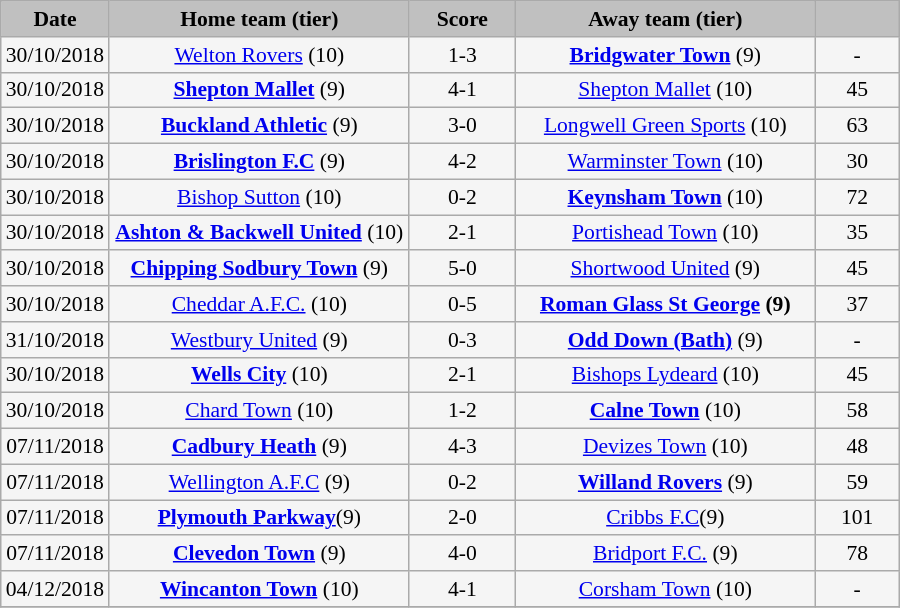<table class="wikitable" style="width: 600px; background:WhiteSmoke; text-align:center; font-size:90%">
<tr>
<td scope="col" style="width:  5.00%; background:silver;"><strong>Date</strong></td>
<td scope="col" style="width: 36.25%; background:silver;"><strong>Home team (tier)</strong></td>
<td scope="col" style="width: 12.50%; background:silver;"><strong>Score</strong></td>
<td scope="col" style="width: 36.25%; background:silver;"><strong>Away team (tier)</strong></td>
<td scope="col" style="width: 10.00%; background:silver;"><strong></strong></td>
</tr>
<tr>
<td>30/10/2018</td>
<td><a href='#'>Welton Rovers</a> (10)</td>
<td>1-3</td>
<td><strong><a href='#'>Bridgwater Town</a></strong> (9)</td>
<td>-</td>
</tr>
<tr>
<td>30/10/2018</td>
<td><strong><a href='#'>Shepton Mallet</a></strong> (9)</td>
<td>4-1</td>
<td><a href='#'>Shepton Mallet</a> (10)</td>
<td>45</td>
</tr>
<tr>
<td>30/10/2018</td>
<td><strong><a href='#'>Buckland Athletic</a></strong> (9)</td>
<td>3-0</td>
<td><a href='#'>Longwell Green Sports</a> (10)</td>
<td>63</td>
</tr>
<tr>
<td>30/10/2018</td>
<td><strong><a href='#'>Brislington F.C</a></strong> (9)</td>
<td>4-2</td>
<td><a href='#'>Warminster Town</a> (10)</td>
<td>30</td>
</tr>
<tr>
<td>30/10/2018</td>
<td><a href='#'>Bishop Sutton</a> (10)</td>
<td>0-2</td>
<td><strong><a href='#'>Keynsham Town</a></strong> (10)</td>
<td>72</td>
</tr>
<tr>
<td>30/10/2018</td>
<td><strong><a href='#'>Ashton & Backwell United</a></strong> (10)</td>
<td>2-1</td>
<td><a href='#'>Portishead Town</a> (10)</td>
<td>35</td>
</tr>
<tr>
<td>30/10/2018</td>
<td><strong><a href='#'>Chipping Sodbury Town</a></strong> (9)</td>
<td>5-0</td>
<td><a href='#'>Shortwood United</a> (9)</td>
<td>45</td>
</tr>
<tr>
<td>30/10/2018</td>
<td><a href='#'>Cheddar A.F.C.</a> (10)</td>
<td>0-5</td>
<td><strong><a href='#'>Roman Glass St George</a> (9)</strong></td>
<td>37</td>
</tr>
<tr>
<td>31/10/2018</td>
<td><a href='#'>Westbury United</a> (9)</td>
<td>0-3</td>
<td><strong><a href='#'>Odd Down (Bath)</a></strong> (9)</td>
<td>-</td>
</tr>
<tr>
<td>30/10/2018</td>
<td><strong><a href='#'>Wells City</a></strong> (10)</td>
<td>2-1</td>
<td><a href='#'>Bishops Lydeard</a> (10)</td>
<td>45</td>
</tr>
<tr>
<td>30/10/2018</td>
<td><a href='#'>Chard Town</a> (10)</td>
<td>1-2</td>
<td><strong><a href='#'>Calne Town</a></strong> (10)</td>
<td>58</td>
</tr>
<tr>
<td>07/11/2018</td>
<td><strong><a href='#'>Cadbury Heath</a></strong> (9)</td>
<td>4-3</td>
<td><a href='#'>Devizes Town</a> (10)</td>
<td>48</td>
</tr>
<tr>
<td>07/11/2018</td>
<td><a href='#'>Wellington A.F.C</a> (9)</td>
<td>0-2</td>
<td><strong><a href='#'>Willand Rovers</a></strong> (9)</td>
<td>59</td>
</tr>
<tr>
<td>07/11/2018</td>
<td><strong><a href='#'>Plymouth Parkway</a></strong>(9)</td>
<td>2-0</td>
<td><a href='#'>Cribbs F.C</a>(9)</td>
<td>101</td>
</tr>
<tr>
<td>07/11/2018</td>
<td><strong><a href='#'>Clevedon Town</a></strong> (9)</td>
<td>4-0</td>
<td><a href='#'>Bridport F.C.</a> (9)</td>
<td>78</td>
</tr>
<tr>
<td>04/12/2018</td>
<td><strong><a href='#'>Wincanton Town</a></strong> (10)</td>
<td>4-1</td>
<td><a href='#'>Corsham Town</a> (10)</td>
<td>-</td>
</tr>
<tr>
</tr>
</table>
